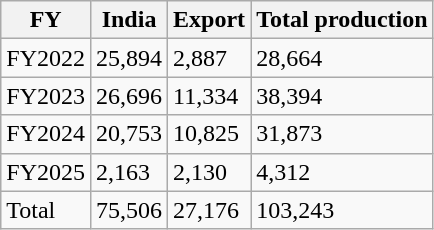<table class="wikitable">
<tr>
<th>FY</th>
<th>India</th>
<th>Export</th>
<th>Total production </th>
</tr>
<tr>
<td>FY2022</td>
<td>25,894</td>
<td>2,887</td>
<td>28,664</td>
</tr>
<tr>
<td>FY2023</td>
<td>26,696</td>
<td>11,334</td>
<td>38,394</td>
</tr>
<tr>
<td>FY2024</td>
<td>20,753</td>
<td>10,825</td>
<td>31,873</td>
</tr>
<tr>
<td>FY2025</td>
<td>2,163</td>
<td>2,130</td>
<td>4,312</td>
</tr>
<tr>
<td>Total</td>
<td>75,506</td>
<td>27,176</td>
<td>103,243</td>
</tr>
</table>
